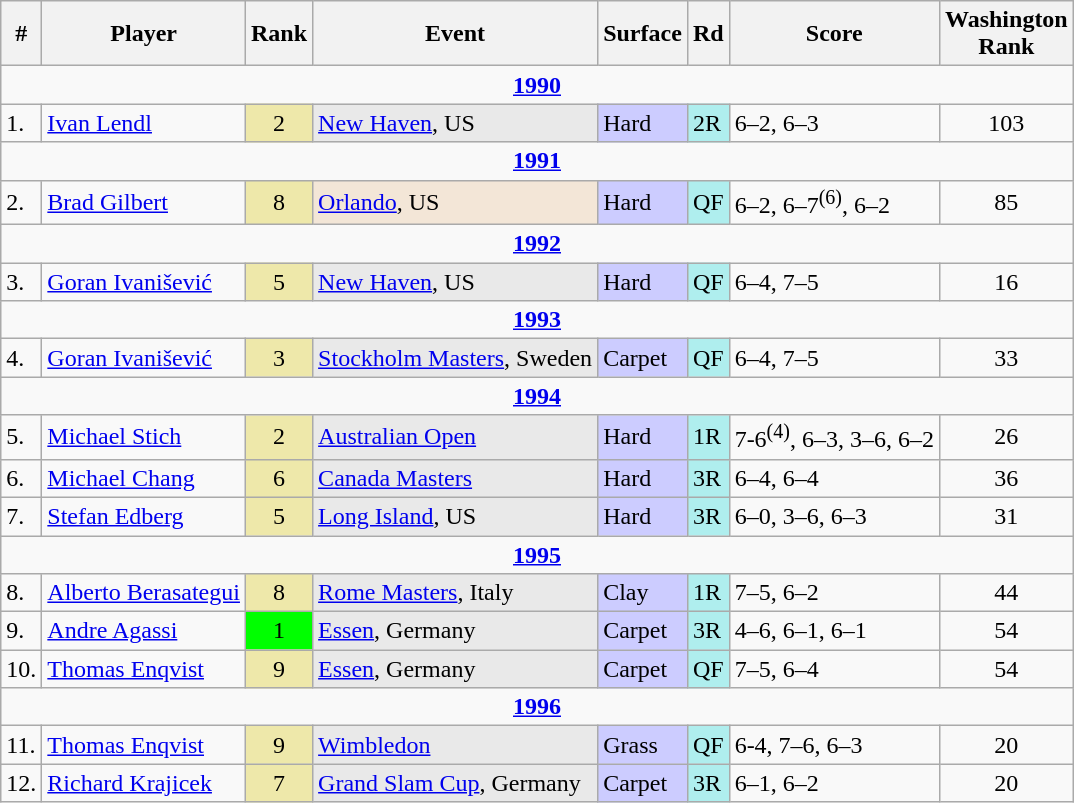<table class="wikitable sortable">
<tr>
<th>#</th>
<th>Player</th>
<th>Rank</th>
<th>Event</th>
<th>Surface</th>
<th>Rd</th>
<th class="unsortable">Score</th>
<th>Washington<br>Rank</th>
</tr>
<tr>
<td colspan="8" style="text-align:center"><strong><a href='#'>1990</a></strong></td>
</tr>
<tr>
<td>1.</td>
<td> <a href='#'>Ivan Lendl</a></td>
<td bgcolor="eee8aa" style=text-align:center>2</td>
<td bgcolor="e9e9e9"><a href='#'>New Haven</a>, US</td>
<td bgcolor="ccccff">Hard</td>
<td bgcolor="afeeee">2R</td>
<td>6–2, 6–3</td>
<td style=text-align:center>103</td>
</tr>
<tr>
<td colspan="8" style="text-align:center"><strong><a href='#'>1991</a></strong></td>
</tr>
<tr>
<td>2.</td>
<td> <a href='#'>Brad Gilbert</a></td>
<td bgcolor="eee8aa" style=text-align:center>8</td>
<td bgcolor="f3e6d7"><a href='#'>Orlando</a>, US</td>
<td bgcolor="ccccff">Hard</td>
<td bgcolor="afeeee">QF</td>
<td>6–2, 6–7<sup>(6)</sup>, 6–2</td>
<td style=text-align:center>85</td>
</tr>
<tr>
<td colspan="8" style="text-align:center"><strong><a href='#'>1992</a></strong></td>
</tr>
<tr>
<td>3.</td>
<td> <a href='#'>Goran Ivanišević</a></td>
<td bgcolor="eee8aa" style=text-align:center>5</td>
<td bgcolor="e9e9e9"><a href='#'>New Haven</a>, US</td>
<td bgcolor="ccccff">Hard</td>
<td bgcolor="afeeee">QF</td>
<td>6–4, 7–5</td>
<td style=text-align:center>16</td>
</tr>
<tr>
<td colspan="8" style="text-align:center"><strong><a href='#'>1993</a></strong></td>
</tr>
<tr>
<td>4.</td>
<td> <a href='#'>Goran Ivanišević</a></td>
<td bgcolor="eee8aa" style=text-align:center>3</td>
<td bgcolor="e9e9e9"><a href='#'>Stockholm Masters</a>, Sweden</td>
<td bgcolor="ccccff">Carpet</td>
<td bgcolor="afeeee">QF</td>
<td>6–4, 7–5</td>
<td style=text-align:center>33</td>
</tr>
<tr>
<td colspan="8" style="text-align:center"><strong><a href='#'>1994</a></strong></td>
</tr>
<tr>
<td>5.</td>
<td> <a href='#'>Michael Stich</a></td>
<td bgcolor="eee8aa" style=text-align:center>2</td>
<td bgcolor="e9e9e9"><a href='#'>Australian Open</a></td>
<td bgcolor="ccccff">Hard</td>
<td bgcolor="afeeee">1R</td>
<td>7-6<sup>(4)</sup>, 6–3, 3–6, 6–2</td>
<td style=text-align:center>26</td>
</tr>
<tr>
<td>6.</td>
<td> <a href='#'>Michael Chang</a></td>
<td bgcolor="eee8aa" style=text-align:center>6</td>
<td bgcolor="e9e9e9"><a href='#'>Canada Masters</a></td>
<td bgcolor="ccccff">Hard</td>
<td bgcolor="afeeee">3R</td>
<td>6–4, 6–4</td>
<td style=text-align:center>36</td>
</tr>
<tr>
<td>7.</td>
<td> <a href='#'>Stefan Edberg</a></td>
<td bgcolor="eee8aa" style=text-align:center>5</td>
<td bgcolor="e9e9e9"><a href='#'>Long Island</a>, US</td>
<td bgcolor="ccccff">Hard</td>
<td bgcolor="afeeee">3R</td>
<td>6–0, 3–6, 6–3</td>
<td style=text-align:center>31</td>
</tr>
<tr>
<td colspan="8" style="text-align:center"><strong><a href='#'>1995</a></strong></td>
</tr>
<tr>
<td>8.</td>
<td> <a href='#'>Alberto Berasategui</a></td>
<td bgcolor="eee8aa" style=text-align:center>8</td>
<td bgcolor="e9e9e9"><a href='#'>Rome Masters</a>, Italy</td>
<td bgcolor="ccccff">Clay</td>
<td bgcolor="afeeee">1R</td>
<td>7–5, 6–2</td>
<td style=text-align:center>44</td>
</tr>
<tr>
<td>9.</td>
<td> <a href='#'>Andre Agassi</a></td>
<td bgcolor="lime" style=text-align:center>1</td>
<td bgcolor="e9e9e9"><a href='#'>Essen</a>, Germany</td>
<td bgcolor="ccccff">Carpet</td>
<td bgcolor="afeeee">3R</td>
<td>4–6, 6–1, 6–1</td>
<td style=text-align:center>54</td>
</tr>
<tr>
<td>10.</td>
<td> <a href='#'>Thomas Enqvist</a></td>
<td bgcolor="eee8aa" style=text-align:center>9</td>
<td bgcolor="e9e9e9"><a href='#'>Essen</a>, Germany</td>
<td bgcolor="ccccff">Carpet</td>
<td bgcolor="afeeee">QF</td>
<td>7–5, 6–4</td>
<td style=text-align:center>54</td>
</tr>
<tr>
<td colspan="8" style="text-align:center"><strong><a href='#'>1996</a></strong></td>
</tr>
<tr>
<td>11.</td>
<td> <a href='#'>Thomas Enqvist</a></td>
<td bgcolor="eee8aa" style=text-align:center>9</td>
<td bgcolor="e9e9e9"><a href='#'>Wimbledon</a></td>
<td bgcolor="ccccff">Grass</td>
<td bgcolor="afeeee">QF</td>
<td>6-4, 7–6, 6–3</td>
<td style=text-align:center>20</td>
</tr>
<tr>
<td>12.</td>
<td> <a href='#'>Richard Krajicek</a></td>
<td bgcolor="eee8aa" style=text-align:center>7</td>
<td bgcolor="e9e9e9"><a href='#'>Grand Slam Cup</a>, Germany</td>
<td bgcolor="ccccff">Carpet</td>
<td bgcolor="afeeee">3R</td>
<td>6–1, 6–2</td>
<td style=text-align:center>20</td>
</tr>
</table>
